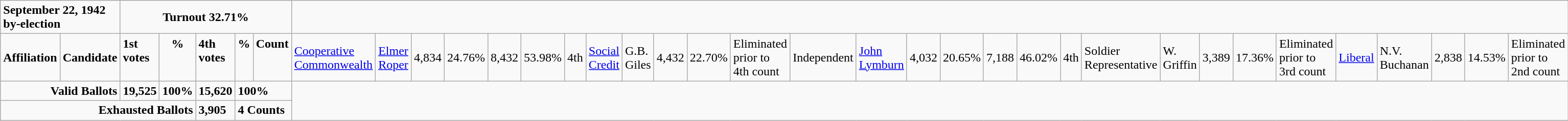<table class="wikitable">
<tr>
<td colspan="3"><strong>September 22, 1942 by-election</strong></td>
<td colspan="5" align="center"><strong>Turnout 32.71%</strong></td>
</tr>
<tr>
<td colspan="2" align="left"><strong>Affiliation</strong></td>
<td><strong>Candidate</strong></td>
<td valign="top"><strong>1st votes</strong></td>
<td valign="top" align="center"><strong>%</strong></td>
<td valign="top"><strong>4th votes</strong></td>
<td valign="top" align="center"><strong>%</strong></td>
<td valign="top" align="center"><strong>Count</strong><br></td>
<td><a href='#'>Cooperative Commonwealth</a></td>
<td><a href='#'>Elmer Roper</a></td>
<td>4,834</td>
<td>24.76%</td>
<td>8,432</td>
<td>53.98%</td>
<td>4th<br></td>
<td><a href='#'>Social Credit</a></td>
<td>G.B. Giles</td>
<td>4,432</td>
<td>22.70%</td>
<td colspan=3>Eliminated prior to 4th count<br></td>
<td>Independent</td>
<td><a href='#'>John Lymburn</a></td>
<td>4,032</td>
<td>20.65%</td>
<td>7,188</td>
<td>46.02%</td>
<td>4th<br></td>
<td>Soldier Representative</td>
<td>W. Griffin</td>
<td>3,389</td>
<td>17.36%</td>
<td colspan=3>Eliminated prior to 3rd count<br></td>
<td><a href='#'>Liberal</a></td>
<td>N.V. Buchanan</td>
<td>2,838</td>
<td>14.53%</td>
<td colspan=3>Eliminated prior to 2nd count</td>
</tr>
<tr>
<td colspan="3" align ="right"><strong>Valid Ballots</strong></td>
<td><strong>19,525</strong></td>
<td><strong>100%</strong></td>
<td><strong>15,620</strong></td>
<td colspan=2><strong>100%</strong></td>
</tr>
<tr>
<td colspan="5" align=right><strong>Exhausted Ballots</strong></td>
<td><strong>3,905</strong></td>
<td colspan="2"><strong>4 Counts</strong></td>
</tr>
</table>
